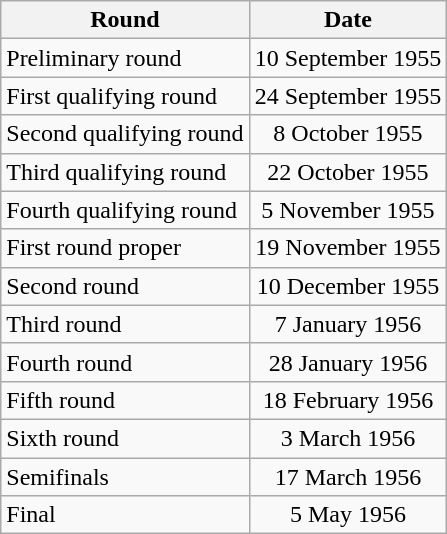<table class="wikitable">
<tr>
<th>Round</th>
<th>Date</th>
</tr>
<tr>
<td>Preliminary round</td>
<td align=center>10 September 1955</td>
</tr>
<tr>
<td>First qualifying round</td>
<td align=center>24 September 1955</td>
</tr>
<tr>
<td>Second qualifying round</td>
<td align=center>8 October 1955</td>
</tr>
<tr>
<td>Third qualifying round</td>
<td align=center>22 October 1955</td>
</tr>
<tr>
<td>Fourth qualifying round</td>
<td align=center>5 November 1955</td>
</tr>
<tr>
<td>First round proper</td>
<td align=center>19 November 1955</td>
</tr>
<tr>
<td>Second round</td>
<td align=center>10 December 1955</td>
</tr>
<tr>
<td>Third round</td>
<td align=center>7 January 1956</td>
</tr>
<tr>
<td>Fourth round</td>
<td align=center>28 January 1956</td>
</tr>
<tr>
<td>Fifth round</td>
<td align=center>18 February 1956</td>
</tr>
<tr>
<td>Sixth round</td>
<td align=center>3 March 1956</td>
</tr>
<tr>
<td>Semifinals</td>
<td align=center>17 March 1956</td>
</tr>
<tr>
<td>Final</td>
<td align=center>5 May 1956</td>
</tr>
</table>
